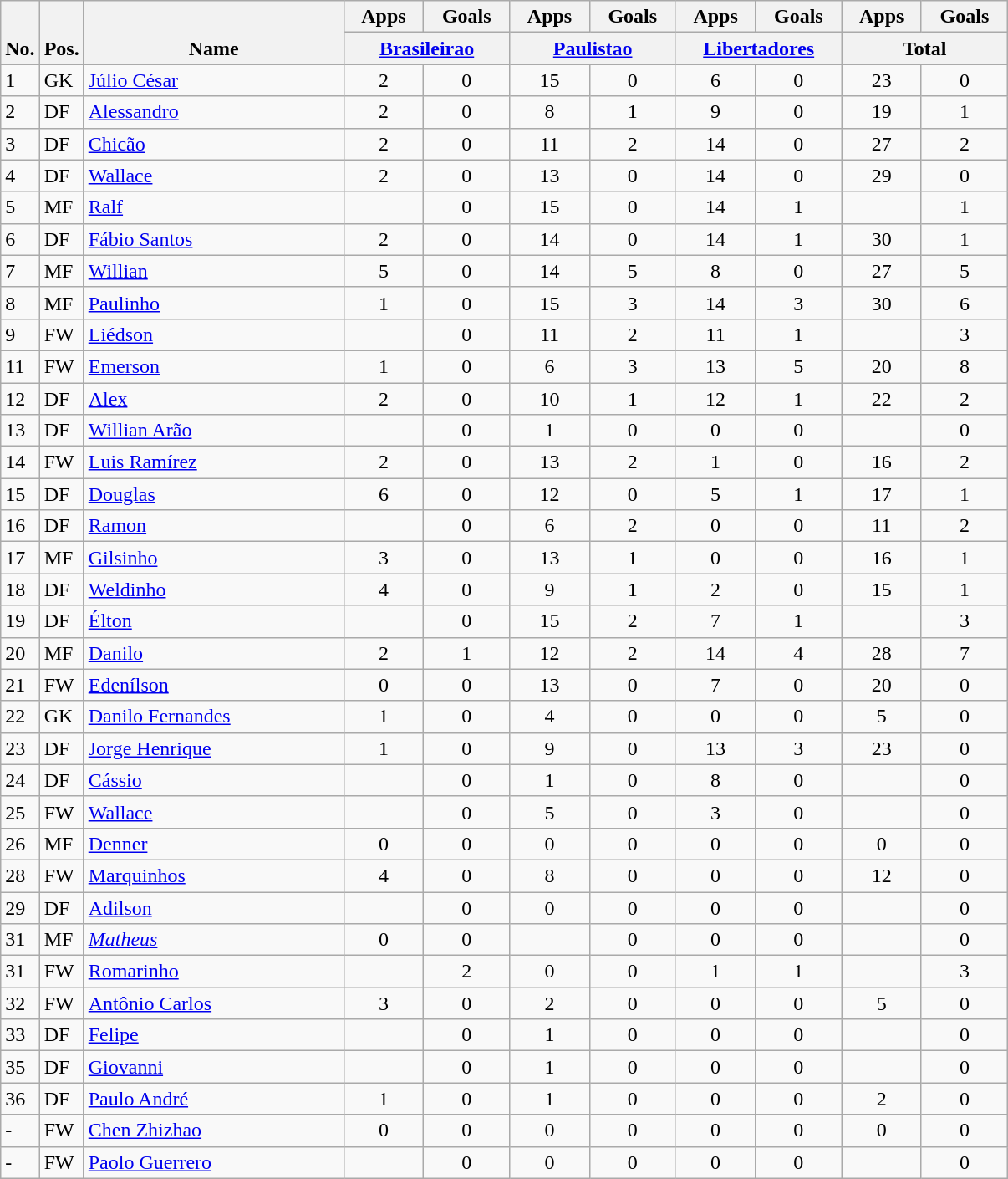<table class="wikitable sortable" style="text-align:center">
<tr>
<th rowspan="2" style="vertical-align:bottom;" class="unsortable">No.</th>
<th rowspan="2" style="vertical-align:bottom;" class="unsortable">Pos.</th>
<th rowspan="2" class="unsortable" style="vertical-align:bottom; width:200px;">Name</th>
<th>Apps</th>
<th>Goals</th>
<th>Apps</th>
<th>Goals</th>
<th>Apps</th>
<th>Goals</th>
<th>Apps</th>
<th>Goals</th>
</tr>
<tr class="unsortable">
<th colspan="2" style="width:125px;"><a href='#'>Brasileirao</a></th>
<th colspan="2" style="width:125px;"><a href='#'>Paulistao</a></th>
<th colspan="2" style="width:125px;"><a href='#'>Libertadores</a></th>
<th colspan="2" style="width:125px;">Total</th>
</tr>
<tr>
<td align="left">1</td>
<td align="left">GK</td>
<td align="left"> <a href='#'>Júlio César</a></td>
<td>2</td>
<td>0</td>
<td>15</td>
<td>0</td>
<td>6</td>
<td>0</td>
<td>23</td>
<td>0</td>
</tr>
<tr>
<td align="left">2</td>
<td align="left">DF</td>
<td align="left"> <a href='#'>Alessandro</a></td>
<td>2</td>
<td>0</td>
<td>8</td>
<td>1</td>
<td>9</td>
<td>0</td>
<td>19</td>
<td>1</td>
</tr>
<tr>
<td align="left">3</td>
<td align="left">DF</td>
<td align="left"> <a href='#'>Chicão</a></td>
<td>2</td>
<td>0</td>
<td>11</td>
<td>2</td>
<td>14</td>
<td>0</td>
<td>27</td>
<td>2</td>
</tr>
<tr>
<td align="left">4</td>
<td align="left">DF</td>
<td align="left"> <a href='#'>Wallace</a></td>
<td>2</td>
<td>0</td>
<td>13</td>
<td>0</td>
<td>14</td>
<td>0</td>
<td>29</td>
<td>0</td>
</tr>
<tr>
<td align="left">5</td>
<td align="left">MF</td>
<td align="left"> <a href='#'>Ralf</a></td>
<td></td>
<td>0</td>
<td>15</td>
<td>0</td>
<td>14</td>
<td>1</td>
<td></td>
<td>1</td>
</tr>
<tr>
<td align="left">6</td>
<td align="left">DF</td>
<td align="left"> <a href='#'>Fábio Santos</a></td>
<td>2</td>
<td>0</td>
<td>14</td>
<td>0</td>
<td>14</td>
<td>1</td>
<td>30</td>
<td>1</td>
</tr>
<tr>
<td align="left">7</td>
<td align="left">MF</td>
<td align="left"> <a href='#'>Willian</a></td>
<td>5</td>
<td>0</td>
<td>14</td>
<td>5</td>
<td>8</td>
<td>0</td>
<td>27</td>
<td>5</td>
</tr>
<tr>
<td align="left">8</td>
<td align="left">MF</td>
<td align="left"> <a href='#'>Paulinho</a></td>
<td>1</td>
<td>0</td>
<td>15</td>
<td>3</td>
<td>14</td>
<td>3</td>
<td>30</td>
<td>6</td>
</tr>
<tr>
<td align="left">9</td>
<td align="left">FW</td>
<td align="left"> <a href='#'>Liédson</a></td>
<td></td>
<td>0</td>
<td>11</td>
<td>2</td>
<td>11</td>
<td>1</td>
<td></td>
<td>3</td>
</tr>
<tr>
<td align="left">11</td>
<td align="left">FW</td>
<td align="left"> <a href='#'>Emerson</a></td>
<td>1</td>
<td>0</td>
<td>6</td>
<td>3</td>
<td>13</td>
<td>5</td>
<td>20</td>
<td>8</td>
</tr>
<tr>
<td align="left">12</td>
<td align="left">DF</td>
<td align="left"> <a href='#'>Alex</a></td>
<td>2</td>
<td>0</td>
<td>10</td>
<td>1</td>
<td>12</td>
<td>1</td>
<td>22</td>
<td>2</td>
</tr>
<tr>
<td align="left">13</td>
<td align="left">DF</td>
<td align="left"> <a href='#'>Willian Arão</a></td>
<td></td>
<td>0</td>
<td>1</td>
<td>0</td>
<td>0</td>
<td>0</td>
<td></td>
<td>0</td>
</tr>
<tr>
<td align="left">14</td>
<td align="left">FW</td>
<td align="left"> <a href='#'>Luis Ramírez</a></td>
<td>2</td>
<td>0</td>
<td>13</td>
<td>2</td>
<td>1</td>
<td>0</td>
<td>16</td>
<td>2</td>
</tr>
<tr>
<td align="left">15</td>
<td align="left">DF</td>
<td align="left"> <a href='#'>Douglas</a></td>
<td>6</td>
<td>0</td>
<td>12</td>
<td>0</td>
<td>5</td>
<td>1</td>
<td>17</td>
<td>1</td>
</tr>
<tr>
<td align="left">16</td>
<td align="left">DF</td>
<td align="left"> <a href='#'>Ramon</a></td>
<td></td>
<td>0</td>
<td>6</td>
<td>2</td>
<td>0</td>
<td>0</td>
<td>11</td>
<td>2</td>
</tr>
<tr>
<td align="left">17</td>
<td align="left">MF</td>
<td align="left"> <a href='#'>Gilsinho</a></td>
<td>3</td>
<td>0</td>
<td>13</td>
<td>1</td>
<td>0</td>
<td>0</td>
<td>16</td>
<td>1</td>
</tr>
<tr>
<td align="left">18</td>
<td align="left">DF</td>
<td align="left"> <a href='#'>Weldinho</a></td>
<td>4</td>
<td>0</td>
<td>9</td>
<td>1</td>
<td>2</td>
<td>0</td>
<td>15</td>
<td>1</td>
</tr>
<tr>
<td align="left">19</td>
<td align="left">DF</td>
<td align="left"> <a href='#'>Élton</a></td>
<td></td>
<td>0</td>
<td>15</td>
<td>2</td>
<td>7</td>
<td>1</td>
<td></td>
<td>3</td>
</tr>
<tr>
<td align="left">20</td>
<td align="left">MF</td>
<td align="left"> <a href='#'>Danilo</a></td>
<td>2</td>
<td>1</td>
<td>12</td>
<td>2</td>
<td>14</td>
<td>4</td>
<td>28</td>
<td>7</td>
</tr>
<tr>
<td align="left">21</td>
<td align="left">FW</td>
<td align="left"> <a href='#'>Edenílson</a></td>
<td>0</td>
<td>0</td>
<td>13</td>
<td>0</td>
<td>7</td>
<td>0</td>
<td>20</td>
<td>0</td>
</tr>
<tr>
<td align="left">22</td>
<td align="left">GK</td>
<td align="left"> <a href='#'>Danilo Fernandes</a></td>
<td>1</td>
<td>0</td>
<td>4</td>
<td>0</td>
<td>0</td>
<td>0</td>
<td>5</td>
<td>0</td>
</tr>
<tr>
<td align="left">23</td>
<td align="left">DF</td>
<td align="left"> <a href='#'>Jorge Henrique</a></td>
<td>1</td>
<td>0</td>
<td>9</td>
<td>0</td>
<td>13</td>
<td>3</td>
<td>23</td>
<td>0</td>
</tr>
<tr>
<td align="left">24</td>
<td align="left">DF</td>
<td align="left"> <a href='#'>Cássio</a></td>
<td></td>
<td>0</td>
<td>1</td>
<td>0</td>
<td>8</td>
<td>0</td>
<td></td>
<td>0</td>
</tr>
<tr>
<td align="left">25</td>
<td align="left">FW</td>
<td align="left"> <a href='#'>Wallace</a></td>
<td></td>
<td>0</td>
<td>5</td>
<td>0</td>
<td>3</td>
<td>0</td>
<td></td>
<td>0</td>
</tr>
<tr>
<td align="left">26</td>
<td align="left">MF</td>
<td align="left"> <a href='#'>Denner</a></td>
<td>0</td>
<td>0</td>
<td>0</td>
<td>0</td>
<td>0</td>
<td>0</td>
<td>0</td>
<td>0</td>
</tr>
<tr>
<td align="left">28</td>
<td align="left">FW</td>
<td align="left"> <a href='#'>Marquinhos</a></td>
<td>4</td>
<td>0</td>
<td>8</td>
<td>0</td>
<td>0</td>
<td>0</td>
<td>12</td>
<td>0</td>
</tr>
<tr>
<td align="left">29</td>
<td align="left">DF</td>
<td align="left"> <a href='#'>Adilson</a></td>
<td></td>
<td>0</td>
<td>0</td>
<td>0</td>
<td>0</td>
<td>0</td>
<td></td>
<td>0</td>
</tr>
<tr>
<td align="left">31</td>
<td align="left">MF</td>
<td align="left"> <em><a href='#'>Matheus</a></em></td>
<td>0</td>
<td>0</td>
<td></td>
<td>0</td>
<td>0</td>
<td>0</td>
<td></td>
<td>0</td>
</tr>
<tr>
<td align="left">31</td>
<td align="left">FW</td>
<td align="left"> <a href='#'>Romarinho</a></td>
<td></td>
<td>2</td>
<td>0</td>
<td>0</td>
<td>1</td>
<td>1</td>
<td></td>
<td>3</td>
</tr>
<tr>
<td align="left">32</td>
<td align="left">FW</td>
<td align="left"> <a href='#'>Antônio Carlos</a></td>
<td>3</td>
<td>0</td>
<td>2</td>
<td>0</td>
<td>0</td>
<td>0</td>
<td>5</td>
<td>0</td>
</tr>
<tr>
<td align="left">33</td>
<td align="left">DF</td>
<td align="left"> <a href='#'>Felipe</a></td>
<td></td>
<td>0</td>
<td>1</td>
<td>0</td>
<td>0</td>
<td>0</td>
<td></td>
<td>0</td>
</tr>
<tr>
<td align="left">35</td>
<td align="left">DF</td>
<td align="left"> <a href='#'>Giovanni</a></td>
<td></td>
<td>0</td>
<td>1</td>
<td>0</td>
<td>0</td>
<td>0</td>
<td></td>
<td>0</td>
</tr>
<tr>
<td align="left">36</td>
<td align="left">DF</td>
<td align="left"> <a href='#'>Paulo André</a></td>
<td>1</td>
<td>0</td>
<td>1</td>
<td>0</td>
<td>0</td>
<td>0</td>
<td>2</td>
<td>0</td>
</tr>
<tr>
<td align="left">-</td>
<td align="left">FW</td>
<td align="left"> <a href='#'>Chen Zhizhao</a></td>
<td>0</td>
<td>0</td>
<td>0</td>
<td>0</td>
<td>0</td>
<td>0</td>
<td>0</td>
<td>0</td>
</tr>
<tr>
<td align="left">-</td>
<td align="left">FW</td>
<td align="left"> <a href='#'>Paolo Guerrero</a></td>
<td></td>
<td>0</td>
<td>0</td>
<td>0</td>
<td>0</td>
<td>0</td>
<td></td>
<td>0</td>
</tr>
</table>
